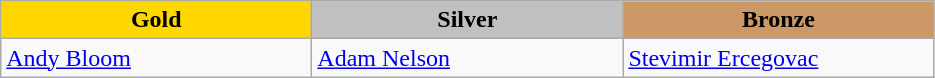<table class="wikitable" style="text-align:left">
<tr align="center">
<td width=200 bgcolor=gold><strong>Gold</strong></td>
<td width=200 bgcolor=silver><strong>Silver</strong></td>
<td width=200 bgcolor=CC9966><strong>Bronze</strong></td>
</tr>
<tr>
<td><a href='#'>Andy Bloom</a><br><em></em></td>
<td><a href='#'>Adam Nelson</a><br><em></em></td>
<td><a href='#'>Stevimir Ercegovac</a><br><em></em></td>
</tr>
</table>
